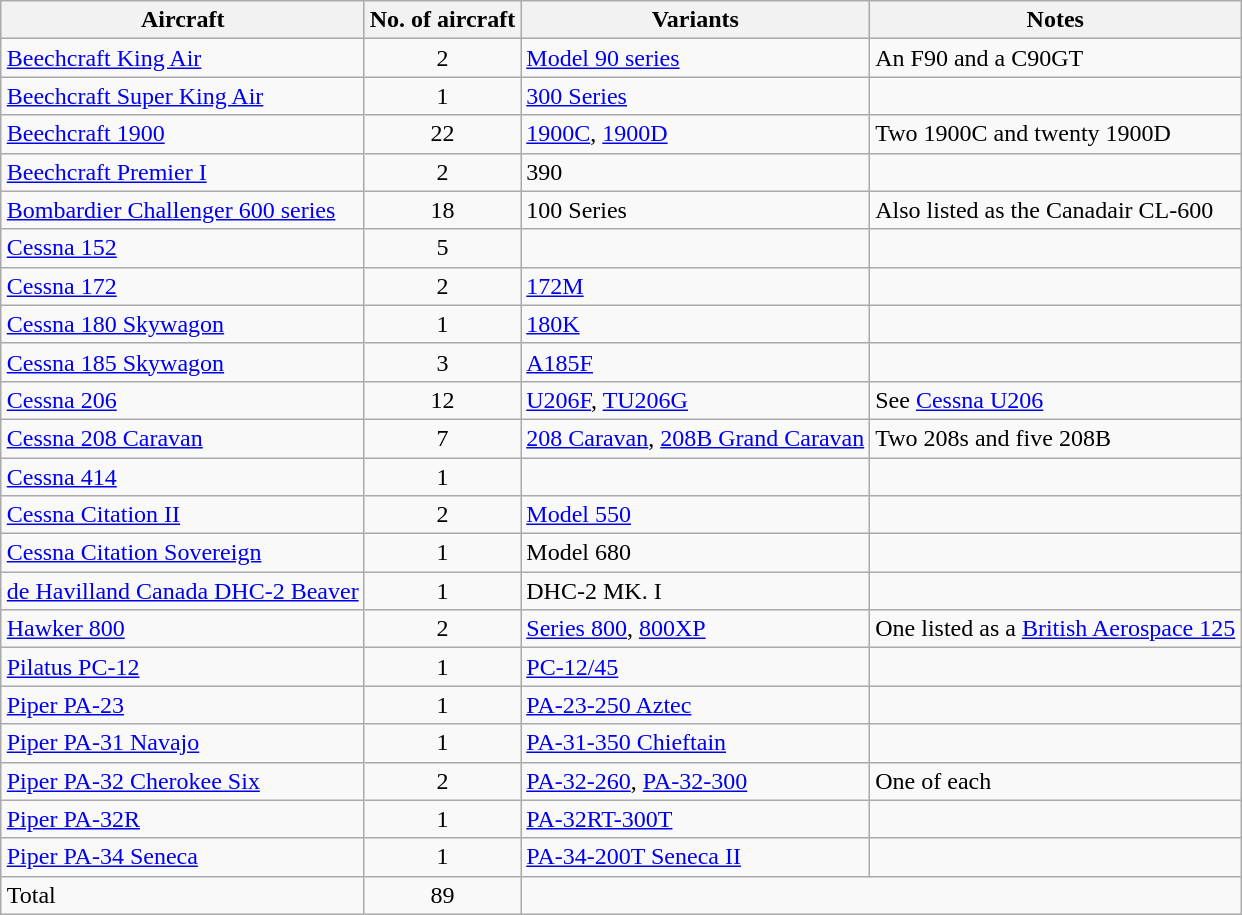<table class="wikitable" style="margin:1em auto; border-collapse:collapse">
<tr>
<th>Aircraft</th>
<th>No. of aircraft</th>
<th>Variants</th>
<th>Notes</th>
</tr>
<tr>
<td><a href='#'>Beechcraft King Air</a></td>
<td align=center>2</td>
<td><a href='#'>Model 90 series</a></td>
<td>An F90 and a C90GT</td>
</tr>
<tr>
<td><a href='#'>Beechcraft Super King Air</a></td>
<td align=center>1</td>
<td><a href='#'>300 Series</a></td>
<td></td>
</tr>
<tr>
<td><a href='#'>Beechcraft 1900</a></td>
<td align=center>22</td>
<td><a href='#'>1900C</a>, <a href='#'>1900D</a></td>
<td>Two 1900C and twenty 1900D</td>
</tr>
<tr>
<td><a href='#'>Beechcraft Premier I</a></td>
<td align=center>2</td>
<td>390</td>
<td></td>
</tr>
<tr>
<td><a href='#'>Bombardier Challenger 600 series</a></td>
<td align=center>18</td>
<td>100 Series</td>
<td>Also listed as the Canadair CL-600</td>
</tr>
<tr>
<td><a href='#'>Cessna 152</a></td>
<td align=center>5</td>
<td></td>
<td></td>
</tr>
<tr>
<td><a href='#'>Cessna 172</a></td>
<td align=center>2</td>
<td><a href='#'>172M</a></td>
<td></td>
</tr>
<tr>
<td><a href='#'>Cessna 180 Skywagon</a></td>
<td align=center>1</td>
<td><a href='#'>180K</a></td>
<td></td>
</tr>
<tr>
<td><a href='#'>Cessna 185 Skywagon</a></td>
<td align=center>3</td>
<td><a href='#'>A185F</a></td>
<td></td>
</tr>
<tr>
<td><a href='#'>Cessna 206</a></td>
<td align=center>12</td>
<td><a href='#'>U206F</a>, <a href='#'>TU206G</a></td>
<td>See <a href='#'>Cessna U206</a></td>
</tr>
<tr>
<td><a href='#'>Cessna 208 Caravan</a></td>
<td align=center>7</td>
<td><a href='#'>208 Caravan</a>, <a href='#'>208B Grand Caravan</a></td>
<td>Two 208s and five 208B</td>
</tr>
<tr>
<td><a href='#'>Cessna 414</a></td>
<td align=center>1</td>
<td></td>
<td></td>
</tr>
<tr>
<td><a href='#'>Cessna Citation II</a></td>
<td align=center>2</td>
<td><a href='#'>Model 550</a></td>
<td></td>
</tr>
<tr>
<td><a href='#'>Cessna Citation Sovereign</a></td>
<td align=center>1</td>
<td>Model 680</td>
<td></td>
</tr>
<tr>
<td><a href='#'>de Havilland Canada DHC-2 Beaver</a></td>
<td align=center>1</td>
<td>DHC-2 MK. I</td>
<td></td>
</tr>
<tr>
<td><a href='#'>Hawker 800</a></td>
<td align=center>2</td>
<td><a href='#'>Series 800</a>, <a href='#'>800XP</a></td>
<td>One listed as a <a href='#'>British Aerospace 125</a></td>
</tr>
<tr>
<td><a href='#'>Pilatus PC-12</a></td>
<td align=center>1</td>
<td><a href='#'>PC-12/45</a></td>
<td></td>
</tr>
<tr>
<td><a href='#'>Piper PA-23</a></td>
<td align=center>1</td>
<td><a href='#'>PA-23-250 Aztec</a></td>
<td></td>
</tr>
<tr>
<td><a href='#'>Piper PA-31 Navajo</a></td>
<td align=center>1</td>
<td><a href='#'>PA-31-350 Chieftain</a></td>
<td></td>
</tr>
<tr>
<td><a href='#'>Piper PA-32 Cherokee Six</a></td>
<td align=center>2</td>
<td><a href='#'>PA-32-260</a>, <a href='#'>PA-32-300</a></td>
<td>One of each</td>
</tr>
<tr>
<td><a href='#'>Piper PA-32R</a></td>
<td align=center>1</td>
<td><a href='#'>PA-32RT-300T</a></td>
<td></td>
</tr>
<tr>
<td><a href='#'>Piper PA-34 Seneca</a></td>
<td align=center>1</td>
<td><a href='#'>PA-34-200T Seneca II</a></td>
<td></td>
</tr>
<tr>
<td>Total</td>
<td align=center>89</td>
<td colspan="3"></td>
</tr>
</table>
